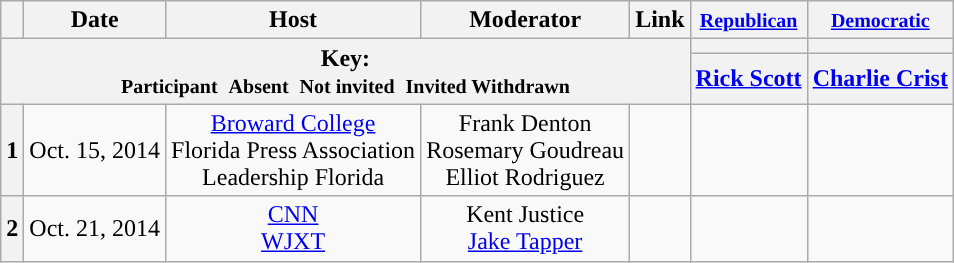<table class="wikitable" style="text-align:center;">
<tr>
<th scope="col"></th>
<th scope="col">Date</th>
<th scope="col">Host</th>
<th scope="col">Moderator</th>
<th scope="col">Link</th>
<th scope="col"><small><a href='#'>Republican</a></small></th>
<th scope="col"><small><a href='#'>Democratic</a></small></th>
</tr>
<tr>
<th colspan="5" rowspan="2">Key:<br> <small>Participant </small>  <small>Absent </small>  <small>Not invited </small>  <small>Invited  Withdrawn</small></th>
<th scope="col" style="background:"></th>
<th scope="col" style="background:"></th>
</tr>
<tr>
<th scope="col"><a href='#'>Rick Scott</a></th>
<th scope="col"><a href='#'>Charlie Crist</a></th>
</tr>
<tr>
<th>1</th>
<td style="white-space:nowrap;">Oct. 15, 2014</td>
<td style="white-space:nowrap;"><a href='#'>Broward College</a><br>Florida Press Association<br>Leadership Florida</td>
<td style="white-space:nowrap;">Frank Denton<br>Rosemary Goudreau<br>Elliot Rodriguez</td>
<td style="white-space:nowrap;"></td>
<td></td>
<td></td>
</tr>
<tr>
<th>2</th>
<td style="white-space:nowrap;">Oct. 21, 2014</td>
<td style="white-space:nowrap;"><a href='#'>CNN</a><br><a href='#'>WJXT</a></td>
<td style="white-space:nowrap;">Kent Justice<br><a href='#'>Jake Tapper</a></td>
<td style="white-space:nowrap;"></td>
<td></td>
<td></td>
</tr>
</table>
